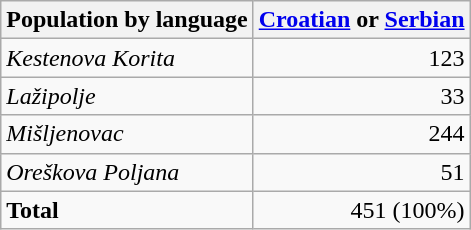<table class="wikitable sortable">
<tr>
<th>Population by language</th>
<th><a href='#'>Croatian</a> or <a href='#'>Serbian</a></th>
</tr>
<tr>
<td><em>Kestenova Korita</em></td>
<td align="right">123</td>
</tr>
<tr>
<td><em>Lažipolje</em></td>
<td align="right">33</td>
</tr>
<tr>
<td><em>Mišljenovac</em></td>
<td align="right">244</td>
</tr>
<tr>
<td><em>Oreškova Poljana</em></td>
<td align="right">51</td>
</tr>
<tr>
<td><strong>Total</strong></td>
<td align="right">451 (100%)</td>
</tr>
</table>
